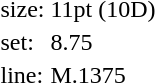<table style="margin-left:40px;">
<tr>
<td>size:</td>
<td>11pt (10D)</td>
</tr>
<tr>
<td>set:</td>
<td>8.75</td>
</tr>
<tr>
<td>line:</td>
<td>M.1375</td>
</tr>
</table>
